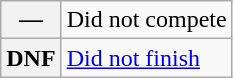<table class="wikitable">
<tr>
<th scope="row">—</th>
<td>Did not compete</td>
</tr>
<tr>
<th scope="row">DNF</th>
<td><a href='#'>Did not finish</a></td>
</tr>
</table>
